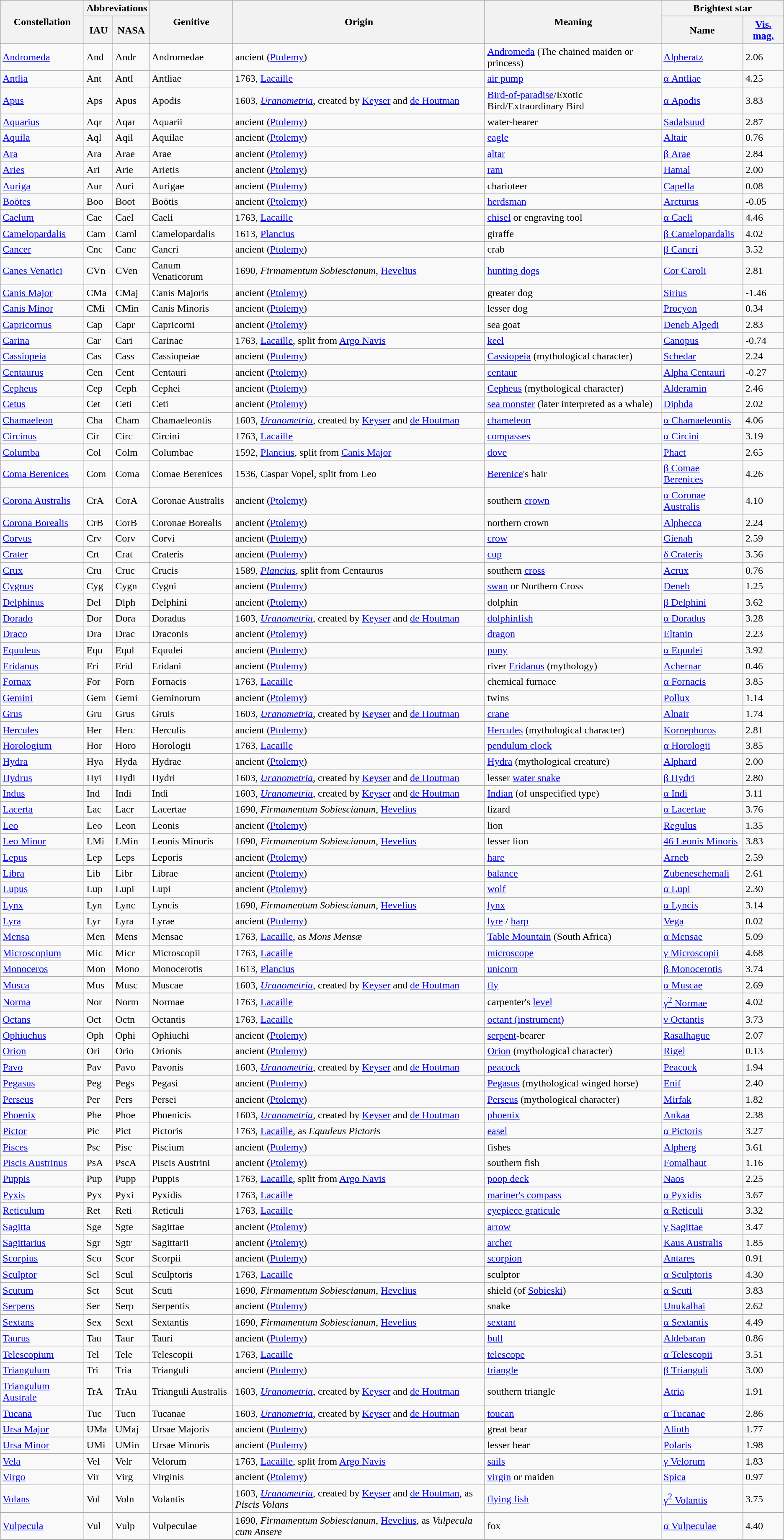<table class="wikitable sortable">
<tr>
<th rowspan=2>Constellation</th>
<th colspan=2>Abbreviations</th>
<th rowspan=2>Genitive</th>
<th rowspan=2>Origin</th>
<th rowspan=2>Meaning</th>
<th colspan="2">Brightest star</th>
</tr>
<tr>
<th>IAU</th>
<th>NASA</th>
<th>Name</th>
<th><a href='#'>Vis. mag.</a></th>
</tr>
<tr>
<td><a href='#'>Andromeda</a><br></td>
<td>And</td>
<td>Andr</td>
<td>Andromedae</td>
<td data-sort-value="0">ancient (<a href='#'>Ptolemy</a>)</td>
<td><a href='#'>Andromeda</a> (The chained maiden or princess)</td>
<td><a href='#'>Alpheratz</a></td>
<td>2.06</td>
</tr>
<tr>
<td><a href='#'>Antlia</a><br></td>
<td>Ant</td>
<td>Antl</td>
<td>Antliae</td>
<td>1763, <a href='#'>Lacaille</a></td>
<td><a href='#'>air pump</a></td>
<td><a href='#'>α Antliae</a></td>
<td>4.25</td>
</tr>
<tr>
<td><a href='#'>Apus</a> <br></td>
<td>Aps</td>
<td>Apus</td>
<td>Apodis <br></td>
<td>1603, <em><a href='#'>Uranometria</a></em>, created by <a href='#'>Keyser</a> and <a href='#'>de Houtman</a></td>
<td><a href='#'>Bird-of-paradise</a>/Exotic Bird/Extraordinary Bird</td>
<td><a href='#'>α Apodis</a></td>
<td>3.83</td>
</tr>
<tr>
<td><a href='#'>Aquarius</a> <br></td>
<td>Aqr</td>
<td>Aqar</td>
<td>Aquarii</td>
<td data-sort-value="0">ancient (<a href='#'>Ptolemy</a>)</td>
<td>water-bearer</td>
<td><a href='#'>Sadalsuud</a></td>
<td>2.87</td>
</tr>
<tr>
<td><a href='#'>Aquila</a>  <br></td>
<td>Aql</td>
<td>Aqil</td>
<td>Aquilae</td>
<td data-sort-value="0">ancient (<a href='#'>Ptolemy</a>)</td>
<td><a href='#'>eagle</a></td>
<td><a href='#'>Altair</a></td>
<td>0.76</td>
</tr>
<tr>
<td><a href='#'>Ara</a><br></td>
<td>Ara</td>
<td>Arae</td>
<td>Arae <br></td>
<td data-sort-value="0">ancient (<a href='#'>Ptolemy</a>)</td>
<td><a href='#'>altar</a></td>
<td><a href='#'>β Arae</a></td>
<td>2.84</td>
</tr>
<tr>
<td><a href='#'>Aries</a><br></td>
<td>Ari</td>
<td>Arie</td>
<td>Arietis <br></td>
<td data-sort-value="0">ancient (<a href='#'>Ptolemy</a>)</td>
<td><a href='#'>ram</a></td>
<td><a href='#'>Hamal</a></td>
<td>2.00</td>
</tr>
<tr>
<td><a href='#'>Auriga</a> <br></td>
<td>Aur</td>
<td>Auri</td>
<td>Aurigae <br></td>
<td data-sort-value="0">ancient (<a href='#'>Ptolemy</a>)</td>
<td>charioteer</td>
<td><a href='#'>Capella</a></td>
<td>0.08</td>
</tr>
<tr>
<td><a href='#'>Boötes</a> <br></td>
<td>Boo</td>
<td>Boot</td>
<td>Boötis</td>
<td data-sort-value="0">ancient (<a href='#'>Ptolemy</a>)</td>
<td><a href='#'>herdsman</a></td>
<td><a href='#'>Arcturus</a></td>
<td>-0.05</td>
</tr>
<tr>
<td><a href='#'>Caelum</a><br></td>
<td>Cae</td>
<td>Cael</td>
<td>Caeli <br></td>
<td>1763, <a href='#'>Lacaille</a></td>
<td><a href='#'>chisel</a> or engraving tool</td>
<td><a href='#'>α Caeli</a></td>
<td>4.46</td>
</tr>
<tr>
<td><a href='#'>Camelopardalis</a> <br></td>
<td>Cam</td>
<td>Caml</td>
<td>Camelopardalis <br></td>
<td>1613, <a href='#'>Plancius</a></td>
<td>giraffe</td>
<td><a href='#'>β Camelopardalis</a></td>
<td>4.02</td>
</tr>
<tr>
<td><a href='#'>Cancer</a>  <br></td>
<td>Cnc</td>
<td>Canc</td>
<td>Cancri</td>
<td data-sort-value="0">ancient (<a href='#'>Ptolemy</a>)</td>
<td>crab</td>
<td><a href='#'>β Cancri</a></td>
<td>3.52</td>
</tr>
<tr>
<td><a href='#'>Canes Venatici</a> <br></td>
<td>CVn</td>
<td>CVen</td>
<td>Canum Venaticorum</td>
<td>1690, <em>Firmamentum Sobiescianum</em>, <a href='#'>Hevelius</a></td>
<td><a href='#'>hunting dogs</a></td>
<td><a href='#'>Cor Caroli</a></td>
<td>2.81</td>
</tr>
<tr>
<td><a href='#'>Canis Major</a> <br></td>
<td>CMa</td>
<td>CMaj</td>
<td>Canis Majoris</td>
<td data-sort-value="0">ancient (<a href='#'>Ptolemy</a>)</td>
<td>greater dog</td>
<td><a href='#'>Sirius</a></td>
<td>-1.46</td>
</tr>
<tr>
<td><a href='#'>Canis Minor</a> <br></td>
<td>CMi</td>
<td>CMin</td>
<td>Canis Minoris</td>
<td data-sort-value="0">ancient (<a href='#'>Ptolemy</a>)</td>
<td>lesser dog</td>
<td><a href='#'>Procyon</a></td>
<td>0.34</td>
</tr>
<tr>
<td><a href='#'>Capricornus</a> <br></td>
<td>Cap</td>
<td>Capr</td>
<td>Capricorni <br></td>
<td data-sort-value="0">ancient (<a href='#'>Ptolemy</a>)</td>
<td>sea goat</td>
<td><a href='#'>Deneb Algedi</a></td>
<td>2.83</td>
</tr>
<tr>
<td><a href='#'>Carina</a> <br></td>
<td>Car</td>
<td>Cari</td>
<td>Carinae</td>
<td>1763, <a href='#'>Lacaille</a>, split from <a href='#'>Argo Navis</a></td>
<td><a href='#'>keel</a></td>
<td><a href='#'>Canopus</a></td>
<td>-0.74</td>
</tr>
<tr>
<td><a href='#'>Cassiopeia</a> <br></td>
<td>Cas</td>
<td>Cass</td>
<td>Cassiopeiae <br></td>
<td data-sort-value="0">ancient (<a href='#'>Ptolemy</a>)</td>
<td><a href='#'>Cassiopeia</a> (mythological character)</td>
<td><a href='#'>Schedar</a></td>
<td>2.24</td>
</tr>
<tr>
<td><a href='#'>Centaurus</a> <br></td>
<td>Cen</td>
<td>Cent</td>
<td>Centauri</td>
<td data-sort-value="0">ancient (<a href='#'>Ptolemy</a>)</td>
<td><a href='#'>centaur</a></td>
<td><a href='#'>Alpha Centauri</a></td>
<td>-0.27</td>
</tr>
<tr>
<td><a href='#'>Cepheus</a> <br></td>
<td>Cep</td>
<td>Ceph</td>
<td>Cephei <br></td>
<td data-sort-value="0">ancient (<a href='#'>Ptolemy</a>)</td>
<td><a href='#'>Cepheus</a> (mythological character)</td>
<td><a href='#'>Alderamin</a></td>
<td>2.46</td>
</tr>
<tr>
<td><a href='#'>Cetus</a><br></td>
<td>Cet</td>
<td>Ceti</td>
<td>Ceti <br></td>
<td data-sort-value="0">ancient (<a href='#'>Ptolemy</a>)</td>
<td><a href='#'>sea monster</a> (later interpreted as a whale)</td>
<td><a href='#'>Diphda</a></td>
<td>2.02</td>
</tr>
<tr>
<td><a href='#'>Chamaeleon</a> <br></td>
<td>Cha</td>
<td>Cham</td>
<td>Chamaeleontis</td>
<td>1603, <em><a href='#'>Uranometria</a></em>, created by <a href='#'>Keyser</a> and <a href='#'>de Houtman</a></td>
<td><a href='#'>chameleon</a></td>
<td><a href='#'>α Chamaeleontis</a></td>
<td>4.06</td>
</tr>
<tr>
<td><a href='#'>Circinus</a> <br></td>
<td>Cir</td>
<td>Circ</td>
<td>Circini</td>
<td>1763, <a href='#'>Lacaille</a></td>
<td><a href='#'>compasses</a></td>
<td><a href='#'>α Circini</a></td>
<td>3.19</td>
</tr>
<tr>
<td><a href='#'>Columba</a><br></td>
<td>Col</td>
<td>Colm</td>
<td>Columbae</td>
<td>1592, <a href='#'>Plancius</a>, split from <a href='#'>Canis Major</a></td>
<td><a href='#'>dove</a></td>
<td><a href='#'>Phact</a></td>
<td>2.65</td>
</tr>
<tr>
<td><a href='#'>Coma Berenices</a> <br></td>
<td>Com</td>
<td>Coma</td>
<td>Comae Berenices <br></td>
<td>1536, Caspar Vopel, split from Leo</td>
<td><a href='#'>Berenice</a>'s hair</td>
<td><a href='#'>β Comae Berenices</a></td>
<td>4.26</td>
</tr>
<tr>
<td><a href='#'>Corona Australis</a> <br></td>
<td>CrA</td>
<td>CorA</td>
<td>Coronae Australis</td>
<td data-sort-value="0">ancient (<a href='#'>Ptolemy</a>)</td>
<td>southern <a href='#'>crown</a></td>
<td><a href='#'>α Coronae Australis</a></td>
<td>4.10</td>
</tr>
<tr>
<td><a href='#'>Corona Borealis</a> <br></td>
<td>CrB</td>
<td>CorB</td>
<td>Coronae Borealis</td>
<td data-sort-value="0">ancient (<a href='#'>Ptolemy</a>)</td>
<td>northern crown</td>
<td><a href='#'>Alphecca</a></td>
<td>2.24</td>
</tr>
<tr>
<td><a href='#'>Corvus</a> <br></td>
<td>Crv</td>
<td>Corv</td>
<td>Corvi</td>
<td data-sort-value="0">ancient (<a href='#'>Ptolemy</a>)</td>
<td><a href='#'>crow</a></td>
<td><a href='#'>Gienah</a></td>
<td>2.59</td>
</tr>
<tr>
<td><a href='#'>Crater</a> <br></td>
<td>Crt</td>
<td>Crat</td>
<td>Crateris</td>
<td data-sort-value="0">ancient (<a href='#'>Ptolemy</a>)</td>
<td><a href='#'>cup</a></td>
<td><a href='#'>δ Crateris</a></td>
<td>3.56</td>
</tr>
<tr>
<td><a href='#'>Crux</a> <br></td>
<td>Cru</td>
<td>Cruc</td>
<td>Crucis</td>
<td>1589, <em><a href='#'>Plancius</a></em>, split from Centaurus</td>
<td>southern <a href='#'>cross</a></td>
<td><a href='#'>Acrux</a></td>
<td>0.76</td>
</tr>
<tr>
<td><a href='#'>Cygnus</a> <br></td>
<td>Cyg</td>
<td>Cygn</td>
<td>Cygni</td>
<td data-sort-value="0">ancient (<a href='#'>Ptolemy</a>)</td>
<td><a href='#'>swan</a> or Northern Cross</td>
<td><a href='#'>Deneb</a></td>
<td>1.25</td>
</tr>
<tr>
<td><a href='#'>Delphinus</a> <br></td>
<td>Del</td>
<td>Dlph</td>
<td>Delphini</td>
<td data-sort-value="0">ancient (<a href='#'>Ptolemy</a>)</td>
<td>dolphin</td>
<td><a href='#'>β Delphini</a></td>
<td>3.62</td>
</tr>
<tr>
<td><a href='#'>Dorado</a> <br></td>
<td>Dor</td>
<td>Dora</td>
<td>Doradus</td>
<td>1603, <em><a href='#'>Uranometria</a></em>, created by <a href='#'>Keyser</a> and <a href='#'>de Houtman</a></td>
<td><a href='#'>dolphinfish</a></td>
<td><a href='#'>α Doradus</a></td>
<td>3.28</td>
</tr>
<tr>
<td><a href='#'>Draco</a> <br></td>
<td>Dra</td>
<td>Drac</td>
<td>Draconis <br></td>
<td data-sort-value="0">ancient (<a href='#'>Ptolemy</a>)</td>
<td><a href='#'>dragon</a></td>
<td><a href='#'>Eltanin</a></td>
<td>2.23</td>
</tr>
<tr>
<td><a href='#'>Equuleus</a> <br></td>
<td>Equ</td>
<td>Equl</td>
<td>Equulei <br></td>
<td data-sort-value="0">ancient (<a href='#'>Ptolemy</a>)</td>
<td><a href='#'>pony</a></td>
<td><a href='#'>α Equulei</a></td>
<td>3.92</td>
</tr>
<tr>
<td><a href='#'>Eridanus</a><br></td>
<td>Eri</td>
<td>Erid</td>
<td>Eridani <br></td>
<td data-sort-value="0">ancient (<a href='#'>Ptolemy</a>)</td>
<td>river <a href='#'>Eridanus</a> (mythology)</td>
<td><a href='#'>Achernar</a></td>
<td>0.46</td>
</tr>
<tr>
<td><a href='#'>Fornax</a><br></td>
<td>For</td>
<td>Forn</td>
<td>Fornacis</td>
<td>1763, <a href='#'>Lacaille</a></td>
<td>chemical furnace</td>
<td><a href='#'>α Fornacis</a></td>
<td>3.85</td>
</tr>
<tr>
<td><a href='#'>Gemini</a> <br></td>
<td>Gem</td>
<td>Gemi</td>
<td>Geminorum</td>
<td data-sort-value="0">ancient (<a href='#'>Ptolemy</a>)</td>
<td>twins</td>
<td><a href='#'>Pollux</a></td>
<td>1.14</td>
</tr>
<tr>
<td><a href='#'>Grus</a> <br></td>
<td>Gru</td>
<td>Grus</td>
<td>Gruis <br></td>
<td>1603, <em><a href='#'>Uranometria</a></em>, created by <a href='#'>Keyser</a> and <a href='#'>de Houtman</a></td>
<td><a href='#'>crane</a></td>
<td><a href='#'>Alnair</a></td>
<td>1.74</td>
</tr>
<tr>
<td><a href='#'>Hercules</a> <br></td>
<td>Her</td>
<td>Herc</td>
<td>Herculis</td>
<td data-sort-value="0">ancient (<a href='#'>Ptolemy</a>)</td>
<td><a href='#'>Hercules</a> (mythological character)</td>
<td><a href='#'>Kornephoros</a></td>
<td>2.81</td>
</tr>
<tr>
<td><a href='#'>Horologium</a><br></td>
<td>Hor</td>
<td>Horo</td>
<td>Horologii</td>
<td>1763, <a href='#'>Lacaille</a></td>
<td><a href='#'>pendulum clock</a></td>
<td><a href='#'>α Horologii</a></td>
<td>3.85</td>
</tr>
<tr>
<td><a href='#'>Hydra</a> <br></td>
<td>Hya</td>
<td>Hyda</td>
<td>Hydrae</td>
<td data-sort-value="0">ancient (<a href='#'>Ptolemy</a>)</td>
<td><a href='#'>Hydra</a> (mythological creature)</td>
<td><a href='#'>Alphard</a></td>
<td>2.00</td>
</tr>
<tr>
<td><a href='#'>Hydrus</a><br></td>
<td>Hyi</td>
<td>Hydi</td>
<td>Hydri</td>
<td>1603, <em><a href='#'>Uranometria</a></em>, created by <a href='#'>Keyser</a> and <a href='#'>de Houtman</a></td>
<td>lesser <a href='#'>water snake</a></td>
<td><a href='#'>β Hydri</a></td>
<td>2.80</td>
</tr>
<tr>
<td><a href='#'>Indus</a> <br></td>
<td>Ind</td>
<td>Indi</td>
<td>Indi</td>
<td>1603, <em><a href='#'>Uranometria</a></em>, created by <a href='#'>Keyser</a> and <a href='#'>de Houtman</a></td>
<td><a href='#'>Indian</a> (of unspecified type)</td>
<td><a href='#'>α Indi</a></td>
<td>3.11</td>
</tr>
<tr>
<td><a href='#'>Lacerta</a><br></td>
<td>Lac</td>
<td>Lacr</td>
<td>Lacertae</td>
<td>1690, <em>Firmamentum Sobiescianum</em>, <a href='#'>Hevelius</a></td>
<td>lizard</td>
<td><a href='#'>α Lacertae</a></td>
<td>3.76</td>
</tr>
<tr>
<td><a href='#'>Leo</a><br></td>
<td>Leo</td>
<td>Leon</td>
<td>Leonis</td>
<td data-sort-value="0">ancient (<a href='#'>Ptolemy</a>)</td>
<td>lion</td>
<td><a href='#'>Regulus</a></td>
<td>1.35</td>
</tr>
<tr>
<td><a href='#'>Leo Minor</a><br></td>
<td>LMi</td>
<td>LMin</td>
<td>Leonis Minoris</td>
<td>1690, <em>Firmamentum Sobiescianum</em>, <a href='#'>Hevelius</a></td>
<td>lesser lion</td>
<td><a href='#'>46 Leonis Minoris</a></td>
<td>3.83</td>
</tr>
<tr>
<td><a href='#'>Lepus</a> <br></td>
<td>Lep</td>
<td>Leps</td>
<td>Leporis <br></td>
<td data-sort-value="0">ancient (<a href='#'>Ptolemy</a>)</td>
<td><a href='#'>hare</a></td>
<td><a href='#'>Arneb</a></td>
<td>2.59</td>
</tr>
<tr>
<td><a href='#'>Libra</a> <br></td>
<td>Lib</td>
<td>Libr</td>
<td>Librae</td>
<td data-sort-value="0">ancient (<a href='#'>Ptolemy</a>)</td>
<td><a href='#'>balance</a></td>
<td><a href='#'>Zubeneschemali</a></td>
<td>2.61</td>
</tr>
<tr>
<td><a href='#'>Lupus</a> <br></td>
<td>Lup</td>
<td>Lupi</td>
<td>Lupi</td>
<td data-sort-value="0">ancient (<a href='#'>Ptolemy</a>)</td>
<td><a href='#'>wolf</a></td>
<td><a href='#'>α Lupi</a></td>
<td>2.30</td>
</tr>
<tr>
<td><a href='#'>Lynx</a> <br></td>
<td>Lyn</td>
<td>Lync</td>
<td>Lyncis</td>
<td>1690, <em>Firmamentum Sobiescianum</em>, <a href='#'>Hevelius</a></td>
<td><a href='#'>lynx</a></td>
<td><a href='#'>α Lyncis</a></td>
<td>3.14</td>
</tr>
<tr>
<td><a href='#'>Lyra</a> <br></td>
<td>Lyr</td>
<td>Lyra</td>
<td>Lyrae</td>
<td data-sort-value="0">ancient (<a href='#'>Ptolemy</a>)</td>
<td><a href='#'>lyre</a> / <a href='#'>harp</a></td>
<td><a href='#'>Vega</a></td>
<td>0.02</td>
</tr>
<tr>
<td><a href='#'>Mensa</a><br></td>
<td>Men</td>
<td>Mens</td>
<td>Mensae</td>
<td>1763, <a href='#'>Lacaille</a>, as <em>Mons Mensæ</em></td>
<td><a href='#'>Table Mountain</a> (South Africa)</td>
<td><a href='#'>α Mensae</a></td>
<td>5.09</td>
</tr>
<tr>
<td><a href='#'>Microscopium</a><br></td>
<td>Mic</td>
<td>Micr</td>
<td>Microscopii</td>
<td>1763, <a href='#'>Lacaille</a></td>
<td><a href='#'>microscope</a></td>
<td><a href='#'>γ Microscopii</a></td>
<td>4.68</td>
</tr>
<tr>
<td><a href='#'>Monoceros</a><br></td>
<td>Mon</td>
<td>Mono</td>
<td>Monocerotis</td>
<td>1613, <a href='#'>Plancius</a></td>
<td><a href='#'>unicorn</a></td>
<td><a href='#'>β Monocerotis</a></td>
<td>3.74</td>
</tr>
<tr>
<td><a href='#'>Musca</a><br></td>
<td>Mus</td>
<td>Musc</td>
<td>Muscae <br></td>
<td>1603, <em><a href='#'>Uranometria</a></em>, created by <a href='#'>Keyser</a> and <a href='#'>de Houtman</a></td>
<td><a href='#'>fly</a></td>
<td><a href='#'>α Muscae</a></td>
<td>2.69</td>
</tr>
<tr>
<td><a href='#'>Norma</a> <br></td>
<td>Nor</td>
<td>Norm</td>
<td>Normae<br></td>
<td>1763, <a href='#'>Lacaille</a></td>
<td>carpenter's <a href='#'>level</a></td>
<td><a href='#'>γ<sup>2</sup> Normae</a></td>
<td>4.02</td>
</tr>
<tr>
<td><a href='#'>Octans</a><br></td>
<td>Oct</td>
<td>Octn</td>
<td>Octantis<br></td>
<td>1763, <a href='#'>Lacaille</a></td>
<td><a href='#'>octant (instrument)</a></td>
<td><a href='#'>ν Octantis</a></td>
<td>3.73</td>
</tr>
<tr>
<td><a href='#'>Ophiuchus</a> <br></td>
<td>Oph</td>
<td>Ophi</td>
<td>Ophiuchi</td>
<td data-sort-value="0">ancient (<a href='#'>Ptolemy</a>)</td>
<td><a href='#'>serpent</a>-bearer</td>
<td><a href='#'>Rasalhague</a></td>
<td>2.07</td>
</tr>
<tr>
<td><a href='#'>Orion</a> <br></td>
<td>Ori</td>
<td>Orio</td>
<td>Orionis <br></td>
<td data-sort-value="0">ancient (<a href='#'>Ptolemy</a>)</td>
<td><a href='#'>Orion</a> (mythological character)</td>
<td><a href='#'>Rigel</a></td>
<td>0.13</td>
</tr>
<tr>
<td><a href='#'>Pavo</a> <br></td>
<td>Pav</td>
<td>Pavo</td>
<td>Pavonis <br></td>
<td>1603, <em><a href='#'>Uranometria</a></em>, created by <a href='#'>Keyser</a> and <a href='#'>de Houtman</a></td>
<td><a href='#'>peacock</a></td>
<td><a href='#'>Peacock</a></td>
<td>1.94</td>
</tr>
<tr>
<td><a href='#'>Pegasus</a><br></td>
<td>Peg</td>
<td>Pegs</td>
<td>Pegasi</td>
<td data-sort-value="0">ancient (<a href='#'>Ptolemy</a>)</td>
<td><a href='#'>Pegasus</a> (mythological winged horse)</td>
<td><a href='#'>Enif</a></td>
<td>2.40</td>
</tr>
<tr>
<td><a href='#'>Perseus</a> <br></td>
<td>Per</td>
<td>Pers</td>
<td>Persei <br></td>
<td data-sort-value="0">ancient (<a href='#'>Ptolemy</a>)</td>
<td><a href='#'>Perseus</a> (mythological character)</td>
<td><a href='#'>Mirfak</a></td>
<td>1.82</td>
</tr>
<tr>
<td><a href='#'>Phoenix</a><br></td>
<td>Phe</td>
<td>Phoe</td>
<td>Phoenicis<br></td>
<td>1603, <em><a href='#'>Uranometria</a></em>, created by <a href='#'>Keyser</a> and <a href='#'>de Houtman</a></td>
<td><a href='#'>phoenix</a></td>
<td><a href='#'>Ankaa</a></td>
<td>2.38</td>
</tr>
<tr>
<td><a href='#'>Pictor</a> <br></td>
<td>Pic</td>
<td>Pict</td>
<td>Pictoris <br></td>
<td>1763, <a href='#'>Lacaille</a>, as <em>Equuleus Pictoris</em></td>
<td><a href='#'>easel</a></td>
<td><a href='#'>α Pictoris</a></td>
<td>3.27</td>
</tr>
<tr>
<td><a href='#'>Pisces</a><br></td>
<td>Psc</td>
<td>Pisc</td>
<td>Piscium <br></td>
<td data-sort-value="0">ancient (<a href='#'>Ptolemy</a>)</td>
<td>fishes</td>
<td><a href='#'>Alpherg</a></td>
<td>3.61</td>
</tr>
<tr>
<td><a href='#'>Piscis Austrinus</a> <br></td>
<td>PsA</td>
<td>PscA</td>
<td>Piscis Austrini</td>
<td data-sort-value="0">ancient (<a href='#'>Ptolemy</a>)</td>
<td>southern fish</td>
<td><a href='#'>Fomalhaut</a></td>
<td>1.16</td>
</tr>
<tr>
<td><a href='#'>Puppis</a><br></td>
<td>Pup</td>
<td>Pupp</td>
<td>Puppis <br></td>
<td>1763, <a href='#'>Lacaille</a>, split from <a href='#'>Argo Navis</a></td>
<td><a href='#'>poop deck</a></td>
<td><a href='#'>Naos</a></td>
<td>2.25</td>
</tr>
<tr>
<td><a href='#'>Pyxis</a> <br></td>
<td>Pyx</td>
<td>Pyxi</td>
<td>Pyxidis</td>
<td>1763, <a href='#'>Lacaille</a></td>
<td><a href='#'>mariner's compass</a></td>
<td><a href='#'>α Pyxidis</a></td>
<td>3.67</td>
</tr>
<tr>
<td><a href='#'>Reticulum</a> <br></td>
<td>Ret</td>
<td>Reti</td>
<td>Reticuli</td>
<td>1763, <a href='#'>Lacaille</a></td>
<td><a href='#'>eyepiece graticule</a></td>
<td><a href='#'>α Reticuli</a></td>
<td>3.32</td>
</tr>
<tr>
<td><a href='#'>Sagitta</a><br></td>
<td>Sge</td>
<td>Sgte</td>
<td>Sagittae</td>
<td data-sort-value="0">ancient (<a href='#'>Ptolemy</a>)</td>
<td><a href='#'>arrow</a></td>
<td><a href='#'>γ Sagittae</a></td>
<td>3.47</td>
</tr>
<tr>
<td><a href='#'>Sagittarius</a><br></td>
<td>Sgr</td>
<td>Sgtr</td>
<td>Sagittarii</td>
<td data-sort-value="0">ancient (<a href='#'>Ptolemy</a>)</td>
<td><a href='#'>archer</a></td>
<td><a href='#'>Kaus Australis</a></td>
<td>1.85</td>
</tr>
<tr>
<td><a href='#'>Scorpius</a><br></td>
<td>Sco</td>
<td>Scor</td>
<td>Scorpii</td>
<td data-sort-value="0">ancient (<a href='#'>Ptolemy</a>)</td>
<td><a href='#'>scorpion</a></td>
<td><a href='#'>Antares</a></td>
<td>0.91</td>
</tr>
<tr>
<td><a href='#'>Sculptor</a><br></td>
<td>Scl</td>
<td>Scul</td>
<td>Sculptoris</td>
<td>1763, <a href='#'>Lacaille</a></td>
<td>sculptor</td>
<td><a href='#'>α Sculptoris</a></td>
<td>4.30</td>
</tr>
<tr>
<td><a href='#'>Scutum</a><br></td>
<td>Sct</td>
<td>Scut</td>
<td>Scuti</td>
<td>1690, <em>Firmamentum Sobiescianum</em>, <a href='#'>Hevelius</a></td>
<td>shield (of <a href='#'>Sobieski</a>)</td>
<td><a href='#'>α Scuti</a></td>
<td>3.83</td>
</tr>
<tr>
<td><a href='#'>Serpens</a><br></td>
<td>Ser</td>
<td>Serp</td>
<td>Serpentis</td>
<td data-sort-value="0">ancient (<a href='#'>Ptolemy</a>)</td>
<td>snake</td>
<td><a href='#'>Unukalhai</a></td>
<td>2.62</td>
</tr>
<tr>
<td><a href='#'>Sextans</a> <br></td>
<td>Sex</td>
<td>Sext</td>
<td>Sextantis <br></td>
<td>1690, <em>Firmamentum Sobiescianum</em>, <a href='#'>Hevelius</a></td>
<td><a href='#'>sextant</a></td>
<td><a href='#'>α Sextantis</a></td>
<td>4.49</td>
</tr>
<tr>
<td><a href='#'>Taurus</a> <br></td>
<td>Tau</td>
<td>Taur</td>
<td>Tauri</td>
<td data-sort-value="0">ancient (<a href='#'>Ptolemy</a>)</td>
<td><a href='#'>bull</a></td>
<td><a href='#'>Aldebaran</a></td>
<td>0.86</td>
</tr>
<tr>
<td><a href='#'>Telescopium</a> <br></td>
<td>Tel</td>
<td>Tele</td>
<td>Telescopii</td>
<td>1763, <a href='#'>Lacaille</a></td>
<td><a href='#'>telescope</a></td>
<td><a href='#'>α Telescopii</a></td>
<td>3.51</td>
</tr>
<tr>
<td><a href='#'>Triangulum</a><br></td>
<td>Tri</td>
<td>Tria</td>
<td>Trianguli</td>
<td data-sort-value="0">ancient (<a href='#'>Ptolemy</a>)</td>
<td><a href='#'>triangle</a></td>
<td><a href='#'>β Trianguli</a></td>
<td>3.00</td>
</tr>
<tr>
<td><a href='#'>Triangulum Australe</a><br></td>
<td>TrA</td>
<td>TrAu</td>
<td>Trianguli Australis</td>
<td>1603, <em><a href='#'>Uranometria</a></em>, created by <a href='#'>Keyser</a> and <a href='#'>de Houtman</a></td>
<td>southern triangle</td>
<td><a href='#'>Atria</a></td>
<td>1.91</td>
</tr>
<tr>
<td><a href='#'>Tucana</a> <br></td>
<td>Tuc</td>
<td>Tucn</td>
<td>Tucanae</td>
<td>1603, <em><a href='#'>Uranometria</a></em>, created by <a href='#'>Keyser</a> and <a href='#'>de Houtman</a></td>
<td><a href='#'>toucan</a></td>
<td><a href='#'>α Tucanae</a></td>
<td>2.86</td>
</tr>
<tr>
<td><a href='#'>Ursa Major</a> <br></td>
<td>UMa</td>
<td>UMaj</td>
<td>Ursae Majoris</td>
<td data-sort-value="0">ancient (<a href='#'>Ptolemy</a>)</td>
<td>great bear</td>
<td><a href='#'>Alioth</a></td>
<td>1.77</td>
</tr>
<tr>
<td><a href='#'>Ursa Minor</a> <br></td>
<td>UMi</td>
<td>UMin</td>
<td>Ursae Minoris</td>
<td data-sort-value="0">ancient (<a href='#'>Ptolemy</a>)</td>
<td>lesser bear</td>
<td><a href='#'>Polaris</a></td>
<td>1.98</td>
</tr>
<tr>
<td><a href='#'>Vela</a> <br></td>
<td>Vel</td>
<td>Velr</td>
<td>Velorum<br></td>
<td>1763, <a href='#'>Lacaille</a>, split from <a href='#'>Argo Navis</a></td>
<td><a href='#'>sails</a></td>
<td><a href='#'>γ Velorum</a></td>
<td>1.83</td>
</tr>
<tr>
<td><a href='#'>Virgo</a> <br></td>
<td>Vir</td>
<td>Virg</td>
<td>Virginis</td>
<td data-sort-value="0">ancient (<a href='#'>Ptolemy</a>)</td>
<td><a href='#'>virgin</a> or maiden</td>
<td><a href='#'>Spica</a></td>
<td>0.97</td>
</tr>
<tr>
<td><a href='#'>Volans</a><br></td>
<td>Vol</td>
<td>Voln</td>
<td>Volantis<br></td>
<td>1603, <em><a href='#'>Uranometria</a></em>, created by <a href='#'>Keyser</a> and <a href='#'>de Houtman</a>, as <em>Piscis Volans</em></td>
<td><a href='#'>flying fish</a></td>
<td><a href='#'>γ<sup>2</sup> Volantis</a></td>
<td>3.75</td>
</tr>
<tr>
<td><a href='#'>Vulpecula</a><br></td>
<td>Vul</td>
<td>Vulp</td>
<td>Vulpeculae</td>
<td>1690, <em>Firmamentum Sobiescianum</em>, <a href='#'>Hevelius</a>, as  <em>Vulpecula cum Ansere</em></td>
<td>fox</td>
<td><a href='#'>α Vulpeculae</a></td>
<td>4.40</td>
</tr>
</table>
